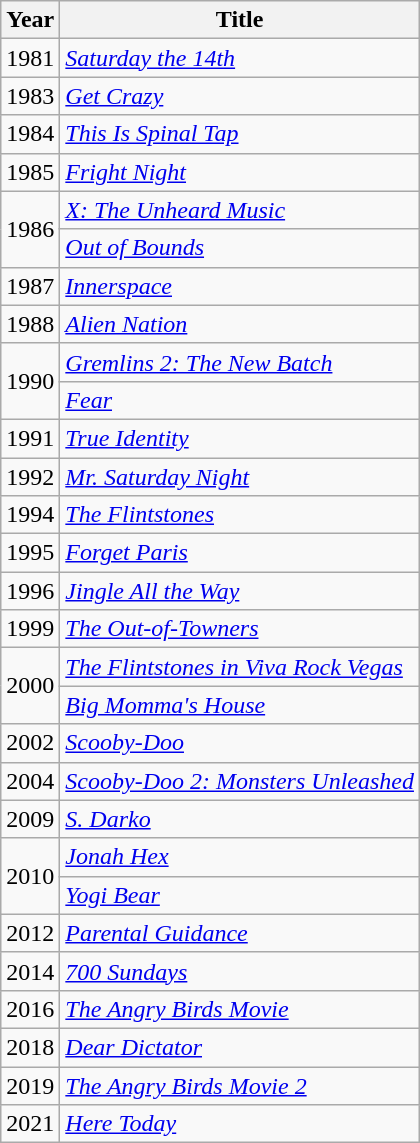<table class="wikitable sortable">
<tr>
<th>Year</th>
<th>Title</th>
</tr>
<tr>
<td>1981</td>
<td><em><a href='#'>Saturday the 14th</a></em></td>
</tr>
<tr>
<td>1983</td>
<td><em><a href='#'>Get Crazy</a></em></td>
</tr>
<tr>
<td>1984</td>
<td><em><a href='#'>This Is Spinal Tap</a></em></td>
</tr>
<tr>
<td>1985</td>
<td><em><a href='#'>Fright Night</a></em></td>
</tr>
<tr>
<td rowspan="2">1986</td>
<td><em><a href='#'>X: The Unheard Music</a></em></td>
</tr>
<tr>
<td><em><a href='#'>Out of Bounds</a></em></td>
</tr>
<tr>
<td>1987</td>
<td><em><a href='#'>Innerspace</a></em></td>
</tr>
<tr>
<td>1988</td>
<td><em><a href='#'>Alien Nation</a></em></td>
</tr>
<tr>
<td rowspan="2">1990</td>
<td><em><a href='#'>Gremlins 2: The New Batch</a></em></td>
</tr>
<tr>
<td><em><a href='#'>Fear</a></em></td>
</tr>
<tr>
<td>1991</td>
<td><em><a href='#'>True Identity</a></em></td>
</tr>
<tr>
<td>1992</td>
<td><em><a href='#'>Mr. Saturday Night</a></em></td>
</tr>
<tr>
<td>1994</td>
<td><em><a href='#'>The Flintstones</a></em></td>
</tr>
<tr>
<td>1995</td>
<td><em><a href='#'>Forget Paris</a></em></td>
</tr>
<tr>
<td>1996</td>
<td><em><a href='#'>Jingle All the Way</a></em></td>
</tr>
<tr>
<td>1999</td>
<td><em><a href='#'>The Out-of-Towners</a></em></td>
</tr>
<tr>
<td rowspan="2">2000</td>
<td><em><a href='#'>The Flintstones in Viva Rock Vegas</a></em></td>
</tr>
<tr>
<td><em><a href='#'>Big Momma's House</a></em></td>
</tr>
<tr>
<td>2002</td>
<td><em><a href='#'>Scooby-Doo</a></em></td>
</tr>
<tr>
<td>2004</td>
<td><em><a href='#'>Scooby-Doo 2: Monsters Unleashed</a></em></td>
</tr>
<tr>
<td>2009</td>
<td><em><a href='#'>S. Darko</a></em></td>
</tr>
<tr>
<td rowspan="2">2010</td>
<td><em><a href='#'>Jonah Hex</a></em></td>
</tr>
<tr>
<td><em><a href='#'>Yogi Bear</a></em></td>
</tr>
<tr>
<td>2012</td>
<td><em><a href='#'>Parental Guidance</a></em></td>
</tr>
<tr>
<td>2014</td>
<td><em><a href='#'>700 Sundays</a></em></td>
</tr>
<tr>
<td>2016</td>
<td><em><a href='#'>The Angry Birds Movie</a></em></td>
</tr>
<tr>
<td>2018</td>
<td><em><a href='#'>Dear Dictator</a></em></td>
</tr>
<tr>
<td>2019</td>
<td><em><a href='#'>The Angry Birds Movie 2</a></em></td>
</tr>
<tr>
<td>2021</td>
<td><em><a href='#'>Here Today</a></em></td>
</tr>
</table>
